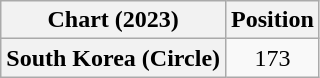<table class="wikitable plainrowheaders" style="text-align:center">
<tr>
<th scope="col">Chart (2023)</th>
<th scope="col">Position</th>
</tr>
<tr>
<th scope="row">South Korea (Circle)</th>
<td>173</td>
</tr>
</table>
